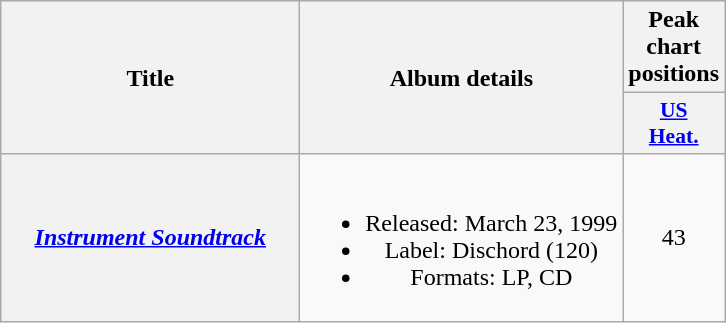<table class="wikitable plainrowheaders" style="text-align:center;">
<tr>
<th rowspan="2" scope="col" style="width:12em;">Title</th>
<th rowspan="2" scope="col">Album details</th>
<th scope="col">Peak chart positions</th>
</tr>
<tr>
<th scope="col" style="width:2.5em;font-size:90%;"><a href='#'>US<br>Heat.</a><br></th>
</tr>
<tr>
<th scope="row"><em><a href='#'>Instrument Soundtrack</a></em></th>
<td><br><ul><li>Released: March 23, 1999</li><li>Label: Dischord (120)</li><li>Formats: LP, CD</li></ul></td>
<td>43</td>
</tr>
</table>
